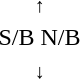<table style="text-align:center;">
<tr>
<td><small>  ↑ </small></td>
</tr>
<tr>
<td><span>S/B</span>   <span>N/B</span></td>
</tr>
<tr>
<td><small> ↓  </small></td>
</tr>
</table>
